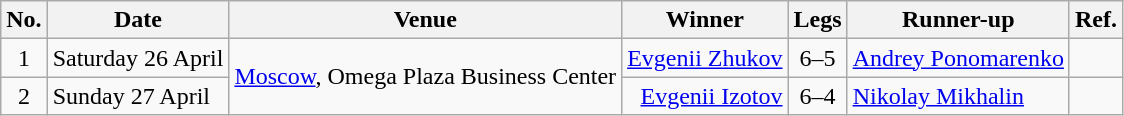<table class="wikitable">
<tr>
<th>No.</th>
<th>Date</th>
<th>Venue</th>
<th>Winner</th>
<th>Legs</th>
<th>Runner-up</th>
<th>Ref.</th>
</tr>
<tr>
<td align=center>1</td>
<td>Saturday 26 April</td>
<td rowspan=6> <a href='#'>Moscow</a>, Omega Plaza Business Center</td>
<td align=right><a href='#'>Evgenii Zhukov</a> </td>
<td align=center>6–5</td>
<td> <a href='#'>Andrey Ponomarenko</a></td>
<td align=center></td>
</tr>
<tr>
<td align=center>2</td>
<td>Sunday 27 April</td>
<td align=right><a href='#'>Evgenii Izotov</a> </td>
<td align=center>6–4</td>
<td> <a href='#'>Nikolay Mikhalin</a></td>
<td align=center></td>
</tr>
</table>
